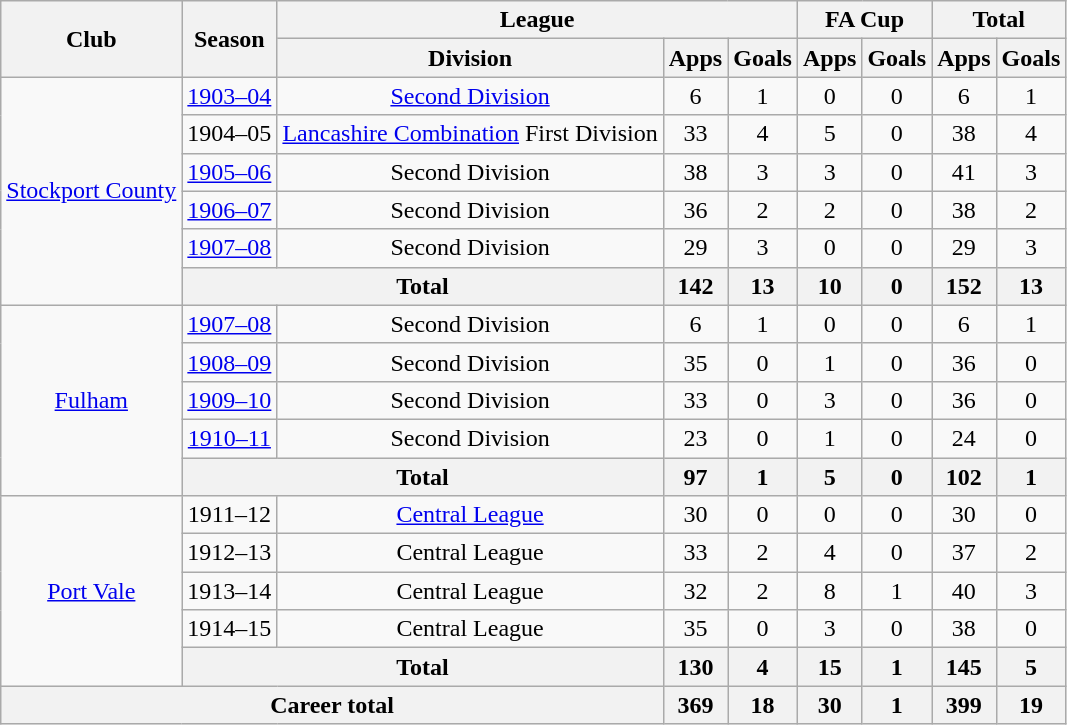<table class="wikitable" style="text-align:center;">
<tr>
<th rowspan="2">Club</th>
<th rowspan="2">Season</th>
<th colspan="3">League</th>
<th colspan="2">FA Cup</th>
<th colspan="2">Total</th>
</tr>
<tr>
<th>Division</th>
<th>Apps</th>
<th>Goals</th>
<th>Apps</th>
<th>Goals</th>
<th>Apps</th>
<th>Goals</th>
</tr>
<tr>
<td rowspan="6"><a href='#'>Stockport County</a></td>
<td><a href='#'>1903–04</a></td>
<td><a href='#'>Second Division</a></td>
<td>6</td>
<td>1</td>
<td>0</td>
<td>0</td>
<td>6</td>
<td>1</td>
</tr>
<tr>
<td>1904–05</td>
<td><a href='#'>Lancashire Combination</a> First Division</td>
<td>33</td>
<td>4</td>
<td>5</td>
<td>0</td>
<td>38</td>
<td>4</td>
</tr>
<tr>
<td><a href='#'>1905–06</a></td>
<td>Second Division</td>
<td>38</td>
<td>3</td>
<td>3</td>
<td>0</td>
<td>41</td>
<td>3</td>
</tr>
<tr>
<td><a href='#'>1906–07</a></td>
<td>Second Division</td>
<td>36</td>
<td>2</td>
<td>2</td>
<td>0</td>
<td>38</td>
<td>2</td>
</tr>
<tr>
<td><a href='#'>1907–08</a></td>
<td>Second Division</td>
<td>29</td>
<td>3</td>
<td>0</td>
<td>0</td>
<td>29</td>
<td>3</td>
</tr>
<tr>
<th colspan="2">Total</th>
<th>142</th>
<th>13</th>
<th>10</th>
<th>0</th>
<th>152</th>
<th>13</th>
</tr>
<tr>
<td rowspan="5"><a href='#'>Fulham</a></td>
<td><a href='#'>1907–08</a></td>
<td>Second Division</td>
<td>6</td>
<td>1</td>
<td>0</td>
<td>0</td>
<td>6</td>
<td>1</td>
</tr>
<tr>
<td><a href='#'>1908–09</a></td>
<td>Second Division</td>
<td>35</td>
<td>0</td>
<td>1</td>
<td>0</td>
<td>36</td>
<td>0</td>
</tr>
<tr>
<td><a href='#'>1909–10</a></td>
<td>Second Division</td>
<td>33</td>
<td>0</td>
<td>3</td>
<td>0</td>
<td>36</td>
<td>0</td>
</tr>
<tr>
<td><a href='#'>1910–11</a></td>
<td>Second Division</td>
<td>23</td>
<td>0</td>
<td>1</td>
<td>0</td>
<td>24</td>
<td>0</td>
</tr>
<tr>
<th colspan="2">Total</th>
<th>97</th>
<th>1</th>
<th>5</th>
<th>0</th>
<th>102</th>
<th>1</th>
</tr>
<tr>
<td rowspan="5"><a href='#'>Port Vale</a></td>
<td>1911–12</td>
<td><a href='#'>Central League</a></td>
<td>30</td>
<td>0</td>
<td>0</td>
<td>0</td>
<td>30</td>
<td>0</td>
</tr>
<tr>
<td>1912–13</td>
<td>Central League</td>
<td>33</td>
<td>2</td>
<td>4</td>
<td>0</td>
<td>37</td>
<td>2</td>
</tr>
<tr>
<td>1913–14</td>
<td>Central League</td>
<td>32</td>
<td>2</td>
<td>8</td>
<td>1</td>
<td>40</td>
<td>3</td>
</tr>
<tr>
<td>1914–15</td>
<td>Central League</td>
<td>35</td>
<td>0</td>
<td>3</td>
<td>0</td>
<td>38</td>
<td>0</td>
</tr>
<tr>
<th colspan="2">Total</th>
<th>130</th>
<th>4</th>
<th>15</th>
<th>1</th>
<th>145</th>
<th>5</th>
</tr>
<tr>
<th colspan="3">Career total</th>
<th>369</th>
<th>18</th>
<th>30</th>
<th>1</th>
<th>399</th>
<th>19</th>
</tr>
</table>
